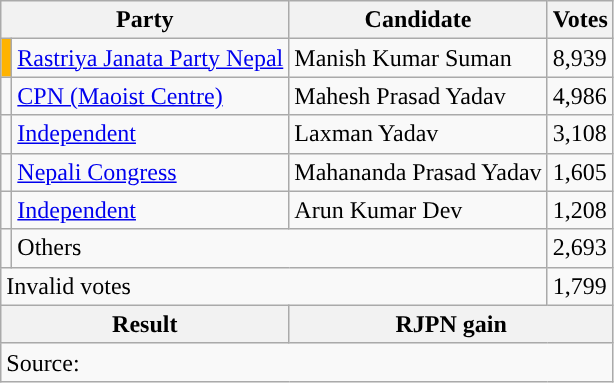<table class="wikitable">
<tr>
<th colspan="2">Party</th>
<th>Candidate</th>
<th>Votes</th>
</tr>
<tr>
<td style="background-color:#ffb300"></td>
<td><a href='#'>Rastriya Janata Party Nepal</a></td>
<td>Manish Kumar Suman</td>
<td>8,939</td>
</tr>
<tr>
<td style="background-color:"></td>
<td><a href='#'>CPN (Maoist Centre)</a></td>
<td>Mahesh Prasad Yadav</td>
<td>4,986</td>
</tr>
<tr>
<td style="background-color:"></td>
<td><a href='#'>Independent</a></td>
<td>Laxman Yadav</td>
<td>3,108</td>
</tr>
<tr>
<td style="background-color:"></td>
<td><a href='#'>Nepali Congress</a></td>
<td>Mahananda Prasad Yadav</td>
<td>1,605</td>
</tr>
<tr>
<td style="background-color:"></td>
<td><a href='#'>Independent</a></td>
<td>Arun Kumar Dev</td>
<td>1,208</td>
</tr>
<tr>
<td></td>
<td colspan="2">Others</td>
<td>2,693</td>
</tr>
<tr>
<td colspan="3">Invalid votes</td>
<td>1,799</td>
</tr>
<tr>
<th colspan="2">Result</th>
<th colspan="2">RJPN gain</th>
</tr>
<tr>
<td colspan="4">Source: </td>
</tr>
</table>
